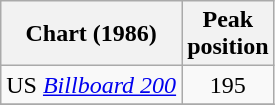<table class="wikitable sortable plainrowheaders" style="text-align:center">
<tr>
<th scope="col">Chart (1986)</th>
<th scope="col">Peak<br>position</th>
</tr>
<tr>
<td>US <em><a href='#'>Billboard 200</a></em></td>
<td>195</td>
</tr>
<tr>
</tr>
</table>
